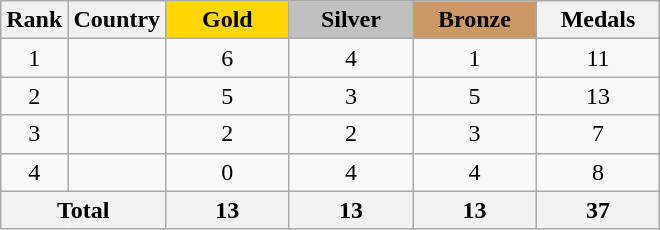<table class="wikitable">
<tr>
<th>Rank</th>
<th>Country</th>
<th style="background:#FFD700;" width="75">Gold</th>
<th style="background:#C0C0C0;" width="75">Silver</th>
<th style="background:#CC9966;" width="75">Bronze</th>
<th width="75">Medals</th>
</tr>
<tr align=center>
<td>1</td>
<td align=left></td>
<td>6</td>
<td>4</td>
<td>1</td>
<td>11</td>
</tr>
<tr align=center>
<td>2</td>
<td align=left></td>
<td>5</td>
<td>3</td>
<td>5</td>
<td>13</td>
</tr>
<tr align=center>
<td>3</td>
<td align=left></td>
<td>2</td>
<td>2</td>
<td>3</td>
<td>7</td>
</tr>
<tr align=center>
<td>4</td>
<td align=left></td>
<td>0</td>
<td>4</td>
<td>4</td>
<td>8</td>
</tr>
<tr>
<th colspan=2>Total</th>
<th>13</th>
<th>13</th>
<th>13</th>
<th>37</th>
</tr>
</table>
